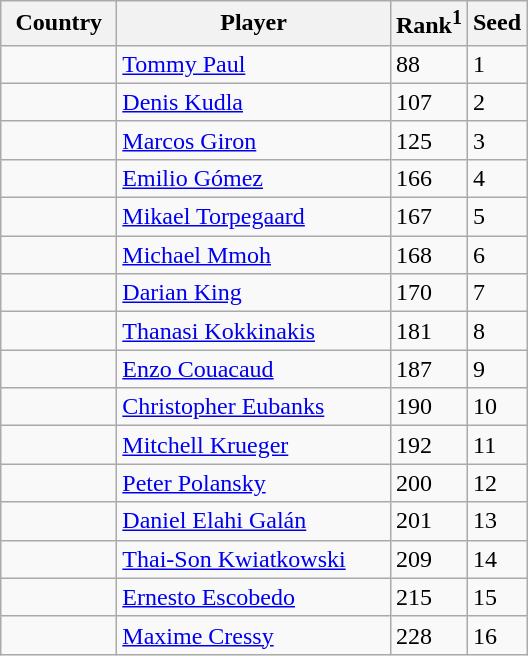<table class="sortable wikitable">
<tr>
<th width="70">Country</th>
<th width="175">Player</th>
<th>Rank<sup>1</sup></th>
<th>Seed</th>
</tr>
<tr>
<td></td>
<td><a href='#'>Tommy Paul</a></td>
<td>88</td>
<td>1</td>
</tr>
<tr>
<td></td>
<td><a href='#'>Denis Kudla</a></td>
<td>107</td>
<td>2</td>
</tr>
<tr>
<td></td>
<td><a href='#'>Marcos Giron</a></td>
<td>125</td>
<td>3</td>
</tr>
<tr>
<td></td>
<td><a href='#'>Emilio Gómez</a></td>
<td>166</td>
<td>4</td>
</tr>
<tr>
<td></td>
<td><a href='#'>Mikael Torpegaard</a></td>
<td>167</td>
<td>5</td>
</tr>
<tr>
<td></td>
<td><a href='#'>Michael Mmoh</a></td>
<td>168</td>
<td>6</td>
</tr>
<tr>
<td></td>
<td><a href='#'>Darian King</a></td>
<td>170</td>
<td>7</td>
</tr>
<tr>
<td></td>
<td><a href='#'>Thanasi Kokkinakis</a></td>
<td>181</td>
<td>8</td>
</tr>
<tr>
<td></td>
<td><a href='#'>Enzo Couacaud</a></td>
<td>187</td>
<td>9</td>
</tr>
<tr>
<td></td>
<td><a href='#'>Christopher Eubanks</a></td>
<td>190</td>
<td>10</td>
</tr>
<tr>
<td></td>
<td><a href='#'>Mitchell Krueger</a></td>
<td>192</td>
<td>11</td>
</tr>
<tr>
<td></td>
<td><a href='#'>Peter Polansky</a></td>
<td>200</td>
<td>12</td>
</tr>
<tr>
<td></td>
<td><a href='#'>Daniel Elahi Galán</a></td>
<td>201</td>
<td>13</td>
</tr>
<tr>
<td></td>
<td><a href='#'>Thai-Son Kwiatkowski</a></td>
<td>209</td>
<td>14</td>
</tr>
<tr>
<td></td>
<td><a href='#'>Ernesto Escobedo</a></td>
<td>215</td>
<td>15</td>
</tr>
<tr>
<td></td>
<td><a href='#'>Maxime Cressy</a></td>
<td>228</td>
<td>16</td>
</tr>
</table>
